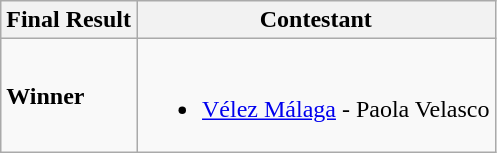<table class="wikitable">
<tr>
<th>Final Result</th>
<th>Contestant</th>
</tr>
<tr>
<td><strong>Winner</strong></td>
<td><br><ul><li> <a href='#'>Vélez Málaga</a> - Paola Velasco</li></ul></td>
</tr>
</table>
